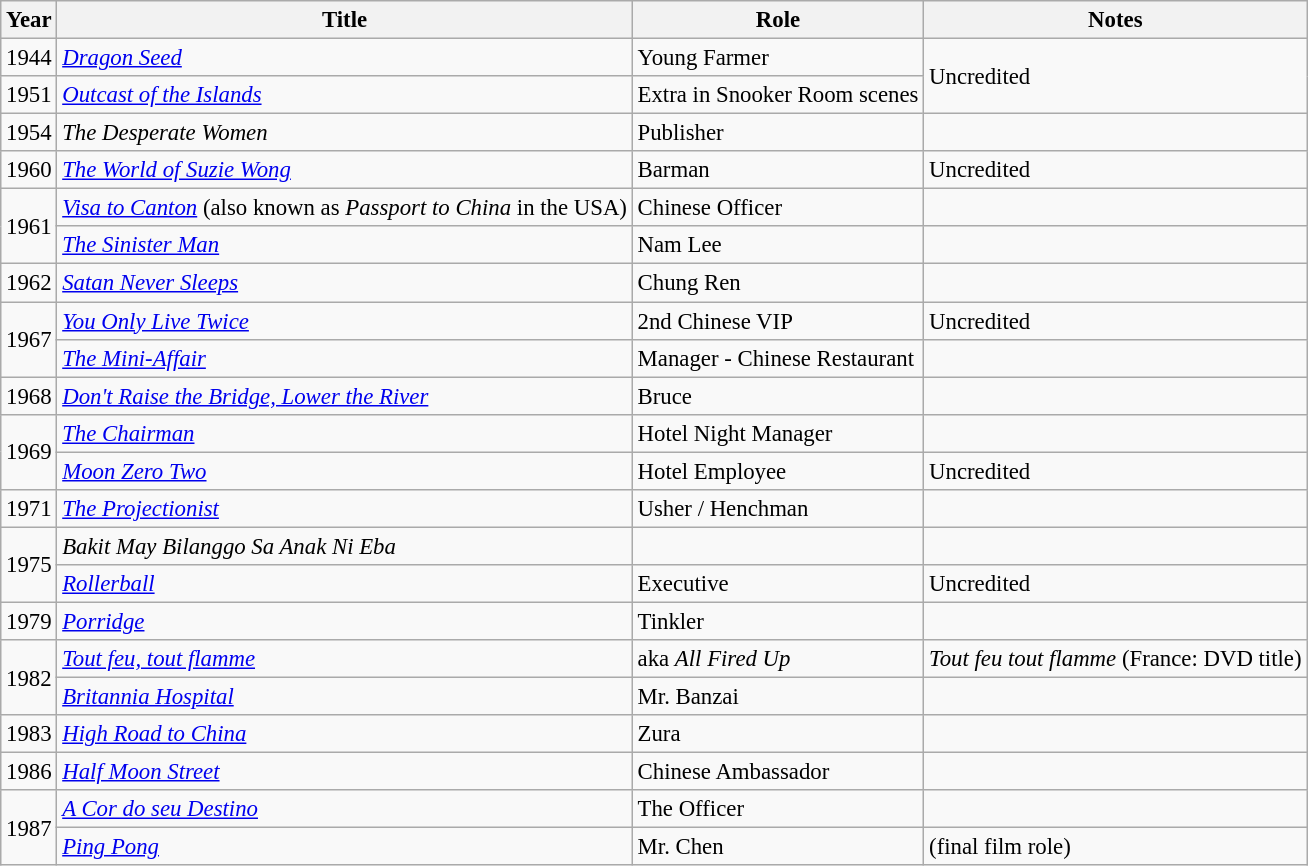<table class="wikitable" style="font-size: 95%;">
<tr>
<th>Year</th>
<th>Title</th>
<th>Role</th>
<th>Notes</th>
</tr>
<tr>
<td>1944</td>
<td><em><a href='#'>Dragon Seed</a></em></td>
<td>Young Farmer</td>
<td rowspan="2">Uncredited</td>
</tr>
<tr>
<td>1951</td>
<td><em><a href='#'>Outcast of the Islands</a></em></td>
<td>Extra in Snooker Room scenes</td>
</tr>
<tr>
<td>1954</td>
<td><em>The Desperate Women</em></td>
<td>Publisher</td>
<td></td>
</tr>
<tr>
<td>1960</td>
<td><em><a href='#'>The World of Suzie Wong</a> </em></td>
<td>Barman</td>
<td>Uncredited</td>
</tr>
<tr>
<td rowspan="2">1961</td>
<td><em><a href='#'>Visa to Canton</a></em> (also known as <em>Passport to China</em> in the USA)</td>
<td>Chinese Officer</td>
<td></td>
</tr>
<tr>
<td><em><a href='#'>The Sinister Man</a></em></td>
<td>Nam Lee</td>
<td></td>
</tr>
<tr>
<td>1962</td>
<td><em><a href='#'>Satan Never Sleeps</a></em></td>
<td>Chung Ren</td>
<td></td>
</tr>
<tr>
<td rowspan="2">1967</td>
<td><em><a href='#'>You Only Live Twice</a></em></td>
<td>2nd Chinese VIP</td>
<td>Uncredited</td>
</tr>
<tr>
<td><em><a href='#'>The Mini-Affair</a></em></td>
<td>Manager - Chinese Restaurant</td>
<td></td>
</tr>
<tr>
<td>1968</td>
<td><em><a href='#'>Don't Raise the Bridge, Lower the River</a></em></td>
<td>Bruce</td>
<td></td>
</tr>
<tr>
<td rowspan="2">1969</td>
<td><em><a href='#'>The Chairman</a></em></td>
<td>Hotel Night Manager</td>
<td></td>
</tr>
<tr>
<td><em><a href='#'>Moon Zero Two</a></em></td>
<td>Hotel Employee</td>
<td>Uncredited</td>
</tr>
<tr>
<td>1971</td>
<td><em><a href='#'>The Projectionist</a></em></td>
<td>Usher / Henchman</td>
<td></td>
</tr>
<tr>
<td rowspan="2">1975</td>
<td><em>Bakit May Bilanggo Sa Anak Ni Eba</em></td>
<td></td>
<td></td>
</tr>
<tr>
<td><em><a href='#'>Rollerball</a></em></td>
<td>Executive</td>
<td>Uncredited</td>
</tr>
<tr>
<td>1979</td>
<td><em><a href='#'>Porridge</a></em></td>
<td>Tinkler</td>
<td></td>
</tr>
<tr>
<td rowspan="2">1982</td>
<td><em><a href='#'>Tout feu, tout flamme</a></em></td>
<td>aka <em>All Fired Up</em></td>
<td><em>Tout feu tout flamme </em>(France: DVD title)</td>
</tr>
<tr>
<td><em><a href='#'>Britannia Hospital</a></em></td>
<td>Mr. Banzai</td>
<td></td>
</tr>
<tr>
<td>1983</td>
<td><em><a href='#'>High Road to China</a></em></td>
<td>Zura</td>
<td></td>
</tr>
<tr>
<td>1986</td>
<td><em><a href='#'>Half Moon Street</a></em></td>
<td>Chinese Ambassador</td>
<td></td>
</tr>
<tr>
<td rowspan="2">1987</td>
<td><em><a href='#'>A Cor do seu Destino</a></em></td>
<td>The Officer</td>
<td></td>
</tr>
<tr>
<td><em><a href='#'>Ping Pong</a></em></td>
<td>Mr. Chen</td>
<td>(final film role)</td>
</tr>
</table>
